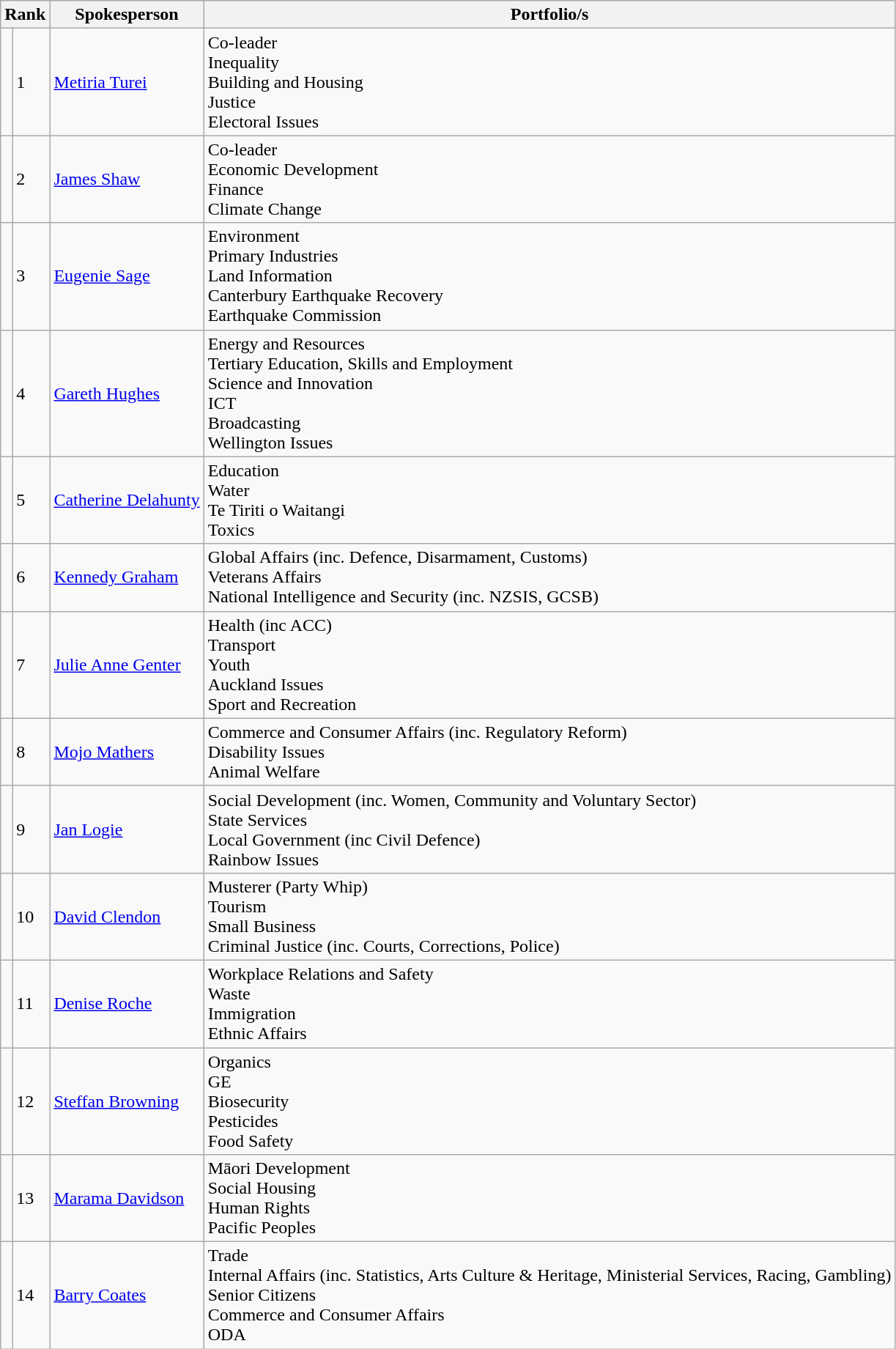<table class="wikitable">
<tr>
<th colspan="2">Rank</th>
<th>Spokesperson</th>
<th>Portfolio/s</th>
</tr>
<tr>
<td bgcolor=></td>
<td>1</td>
<td><a href='#'>Metiria Turei</a></td>
<td>Co-leader<br>Inequality<br>Building and Housing<br>Justice<br>Electoral Issues</td>
</tr>
<tr>
<td bgcolor=></td>
<td>2</td>
<td><a href='#'>James Shaw</a></td>
<td>Co-leader<br>Economic Development<br>Finance<br>Climate Change</td>
</tr>
<tr>
<td bgcolor=></td>
<td>3</td>
<td><a href='#'>Eugenie Sage</a></td>
<td>Environment<br>Primary Industries<br>Land Information<br>Canterbury Earthquake Recovery<br>Earthquake Commission</td>
</tr>
<tr>
<td bgcolor=></td>
<td>4</td>
<td><a href='#'>Gareth Hughes</a></td>
<td>Energy and Resources<br>Tertiary Education, Skills and Employment<br>Science and Innovation<br>ICT<br>Broadcasting<br>Wellington Issues</td>
</tr>
<tr>
<td bgcolor=></td>
<td>5</td>
<td><a href='#'>Catherine Delahunty</a></td>
<td>Education<br>Water<br>Te Tiriti o Waitangi<br>Toxics</td>
</tr>
<tr>
<td bgcolor=></td>
<td>6</td>
<td><a href='#'>Kennedy Graham</a></td>
<td>Global Affairs (inc. Defence, Disarmament, Customs)<br>Veterans Affairs<br>National Intelligence and Security (inc. NZSIS, GCSB)</td>
</tr>
<tr>
<td bgcolor=></td>
<td>7</td>
<td><a href='#'>Julie Anne Genter</a></td>
<td>Health (inc ACC)<br>Transport<br>Youth<br>Auckland Issues<br>Sport and Recreation</td>
</tr>
<tr>
<td bgcolor=></td>
<td>8</td>
<td><a href='#'>Mojo Mathers</a></td>
<td>Commerce and Consumer Affairs (inc. Regulatory Reform)<br>Disability Issues<br>Animal Welfare</td>
</tr>
<tr>
<td bgcolor=></td>
<td>9</td>
<td><a href='#'>Jan Logie</a></td>
<td>Social Development (inc. Women, Community and Voluntary Sector)<br>State Services<br>Local Government (inc Civil Defence)<br>Rainbow Issues</td>
</tr>
<tr>
<td bgcolor=></td>
<td>10</td>
<td><a href='#'>David Clendon</a></td>
<td>Musterer (Party Whip)<br>Tourism<br>Small Business<br>Criminal Justice (inc. Courts, Corrections, Police)</td>
</tr>
<tr>
<td bgcolor=></td>
<td>11</td>
<td><a href='#'>Denise Roche</a></td>
<td>Workplace Relations and Safety<br>Waste<br>Immigration<br>Ethnic Affairs</td>
</tr>
<tr>
<td bgcolor=></td>
<td>12</td>
<td><a href='#'>Steffan Browning</a></td>
<td>Organics<br>GE<br>Biosecurity<br>Pesticides<br>Food Safety</td>
</tr>
<tr>
<td bgcolor=></td>
<td>13</td>
<td><a href='#'>Marama Davidson</a></td>
<td>Māori Development<br>Social Housing<br>Human Rights<br>Pacific Peoples</td>
</tr>
<tr>
<td bgcolor=></td>
<td>14</td>
<td><a href='#'>Barry Coates</a></td>
<td>Trade<br>Internal Affairs (inc. Statistics, Arts Culture & Heritage, Ministerial Services, Racing, Gambling)<br>Senior Citizens<br>Commerce and Consumer Affairs<br>ODA</td>
</tr>
</table>
